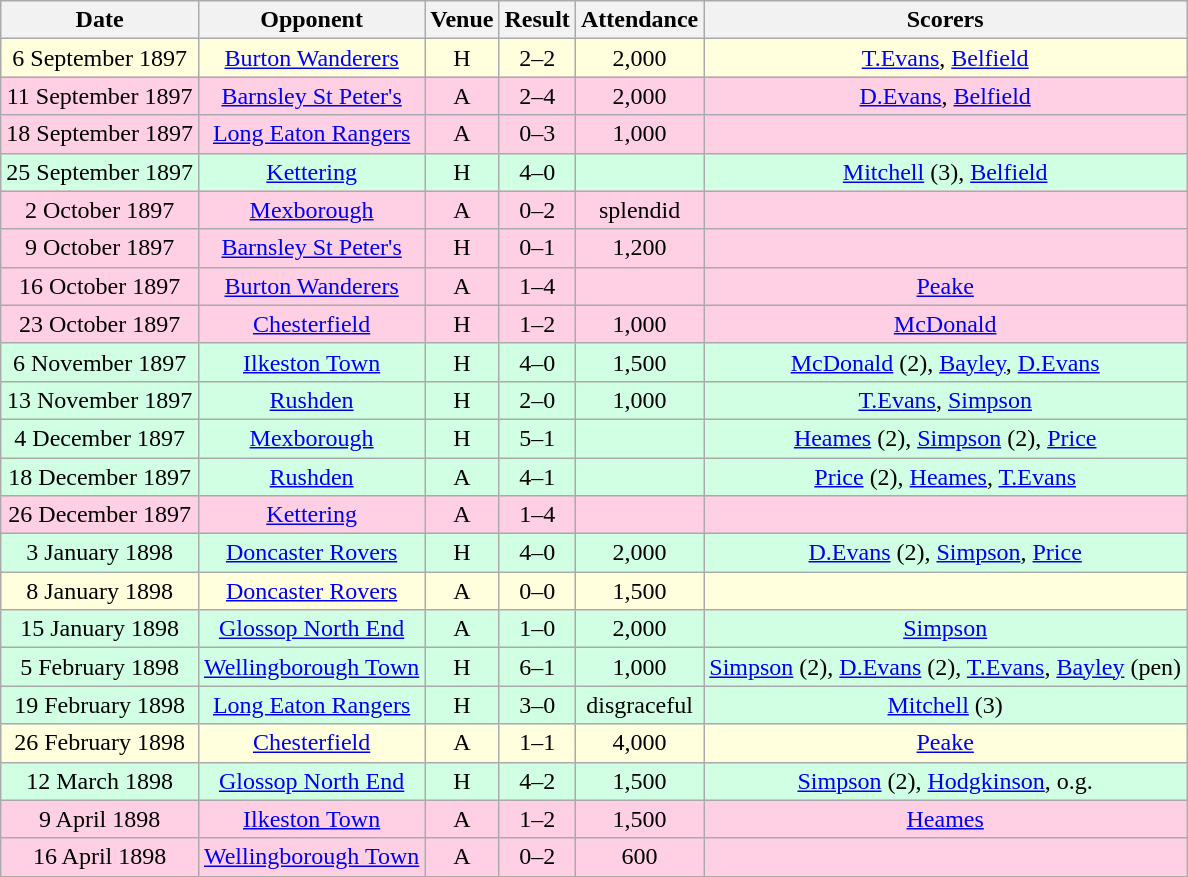<table class="wikitable sortable" style="font-size:100%; text-align:center">
<tr>
<th>Date</th>
<th>Opponent</th>
<th>Venue</th>
<th>Result</th>
<th>Attendance</th>
<th>Scorers</th>
</tr>
<tr style="background-color: #ffffdd;">
<td>6 September 1897</td>
<td><a href='#'>Burton Wanderers</a></td>
<td>H</td>
<td>2–2</td>
<td>2,000</td>
<td><a href='#'>T.Evans</a>, <a href='#'>Belfield</a></td>
</tr>
<tr style="background-color: #ffd0e3;">
<td>11 September 1897</td>
<td><a href='#'>Barnsley St Peter's</a></td>
<td>A</td>
<td>2–4</td>
<td>2,000</td>
<td><a href='#'>D.Evans</a>, <a href='#'>Belfield</a></td>
</tr>
<tr style="background-color: #ffd0e3;">
<td>18 September 1897</td>
<td><a href='#'>Long Eaton Rangers</a></td>
<td>A</td>
<td>0–3</td>
<td>1,000</td>
<td></td>
</tr>
<tr style="background-color: #d0ffe3;">
<td>25 September 1897</td>
<td><a href='#'>Kettering</a></td>
<td>H</td>
<td>4–0</td>
<td></td>
<td><a href='#'>Mitchell</a> (3), <a href='#'>Belfield</a></td>
</tr>
<tr style="background-color: #ffd0e3;">
<td>2 October 1897</td>
<td><a href='#'>Mexborough</a></td>
<td>A</td>
<td>0–2</td>
<td>splendid</td>
<td></td>
</tr>
<tr style="background-color: #ffd0e3;">
<td>9 October 1897</td>
<td><a href='#'>Barnsley St Peter's</a></td>
<td>H</td>
<td>0–1</td>
<td>1,200</td>
<td></td>
</tr>
<tr style="background-color: #ffd0e3;">
<td>16 October 1897</td>
<td><a href='#'>Burton Wanderers</a></td>
<td>A</td>
<td>1–4</td>
<td></td>
<td><a href='#'>Peake</a></td>
</tr>
<tr style="background-color: #ffd0e3;">
<td>23 October 1897</td>
<td><a href='#'>Chesterfield</a></td>
<td>H</td>
<td>1–2</td>
<td>1,000</td>
<td><a href='#'>McDonald</a></td>
</tr>
<tr style="background-color: #d0ffe3;">
<td>6 November 1897</td>
<td><a href='#'>Ilkeston Town</a></td>
<td>H</td>
<td>4–0</td>
<td>1,500</td>
<td><a href='#'>McDonald</a> (2), <a href='#'>Bayley</a>, <a href='#'>D.Evans</a></td>
</tr>
<tr style="background-color: #d0ffe3;">
<td>13 November 1897</td>
<td><a href='#'>Rushden</a></td>
<td>H</td>
<td>2–0</td>
<td>1,000</td>
<td><a href='#'>T.Evans</a>, <a href='#'>Simpson</a></td>
</tr>
<tr style="background-color: #d0ffe3;">
<td>4 December 1897</td>
<td><a href='#'>Mexborough</a></td>
<td>H</td>
<td>5–1</td>
<td></td>
<td><a href='#'>Heames</a> (2), <a href='#'>Simpson</a> (2), <a href='#'>Price</a></td>
</tr>
<tr style="background-color: #d0ffe3;">
<td>18 December 1897</td>
<td><a href='#'>Rushden</a></td>
<td>A</td>
<td>4–1</td>
<td></td>
<td><a href='#'>Price</a> (2), <a href='#'>Heames</a>, <a href='#'>T.Evans</a></td>
</tr>
<tr style="background-color: #ffd0e3;">
<td>26 December 1897</td>
<td><a href='#'>Kettering</a></td>
<td>A</td>
<td>1–4</td>
<td></td>
<td></td>
</tr>
<tr style="background-color: #d0ffe3;">
<td>3 January 1898</td>
<td><a href='#'>Doncaster Rovers</a></td>
<td>H</td>
<td>4–0</td>
<td>2,000</td>
<td><a href='#'>D.Evans</a> (2), <a href='#'>Simpson</a>, <a href='#'>Price</a></td>
</tr>
<tr style="background-color: #ffffdd;">
<td>8 January 1898</td>
<td><a href='#'>Doncaster Rovers</a></td>
<td>A</td>
<td>0–0</td>
<td>1,500</td>
<td></td>
</tr>
<tr style="background-color: #d0ffe3;">
<td>15 January 1898</td>
<td><a href='#'>Glossop North End</a></td>
<td>A</td>
<td>1–0</td>
<td>2,000</td>
<td><a href='#'>Simpson</a></td>
</tr>
<tr style="background-color: #d0ffe3;">
<td>5 February 1898</td>
<td><a href='#'>Wellingborough Town</a></td>
<td>H</td>
<td>6–1</td>
<td>1,000</td>
<td><a href='#'>Simpson</a> (2), <a href='#'>D.Evans</a> (2), <a href='#'>T.Evans</a>, <a href='#'>Bayley</a> (pen)</td>
</tr>
<tr style="background-color: #d0ffe3;">
<td>19 February 1898</td>
<td><a href='#'>Long Eaton Rangers</a></td>
<td>H</td>
<td>3–0</td>
<td>disgraceful</td>
<td><a href='#'>Mitchell</a> (3)</td>
</tr>
<tr style="background-color: #ffffdd;">
<td>26 February 1898</td>
<td><a href='#'>Chesterfield</a></td>
<td>A</td>
<td>1–1</td>
<td>4,000</td>
<td><a href='#'>Peake</a></td>
</tr>
<tr style="background-color: #d0ffe3;">
<td>12 March 1898</td>
<td><a href='#'>Glossop North End</a></td>
<td>H</td>
<td>4–2</td>
<td>1,500</td>
<td><a href='#'>Simpson</a> (2), <a href='#'>Hodgkinson</a>, o.g.</td>
</tr>
<tr style="background-color: #ffd0e3;">
<td>9 April 1898</td>
<td><a href='#'>Ilkeston Town</a></td>
<td>A</td>
<td>1–2</td>
<td>1,500</td>
<td><a href='#'>Heames</a></td>
</tr>
<tr style="background-color: #ffd0e3;">
<td>16 April 1898</td>
<td><a href='#'>Wellingborough Town</a></td>
<td>A</td>
<td>0–2</td>
<td>600</td>
<td></td>
</tr>
</table>
